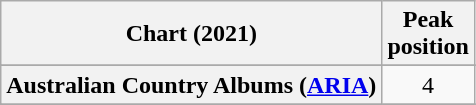<table class="wikitable sortable plainrowheaders" style="text-align:center">
<tr>
<th scope="col">Chart (2021)</th>
<th scope="col">Peak<br>position</th>
</tr>
<tr>
</tr>
<tr>
<th scope="row">Australian Country Albums (<a href='#'>ARIA</a>)</th>
<td>4</td>
</tr>
<tr>
</tr>
<tr>
</tr>
<tr>
</tr>
</table>
